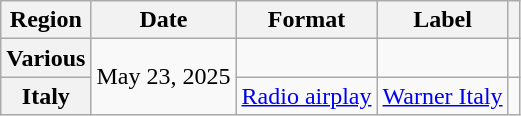<table class="wikitable plainrowheaders">
<tr>
<th scope="col">Region</th>
<th scope="col">Date</th>
<th scope="col">Format</th>
<th scope="col">Label</th>
<th scope="col"></th>
</tr>
<tr>
<th scope="row">Various</th>
<td rowspan="2">May 23, 2025</td>
<td></td>
<td></td>
<td style="text-align:center"></td>
</tr>
<tr>
<th scope="row">Italy</th>
<td><a href='#'>Radio airplay</a></td>
<td><a href='#'>Warner Italy</a></td>
<td style="text-align:center"></td>
</tr>
</table>
